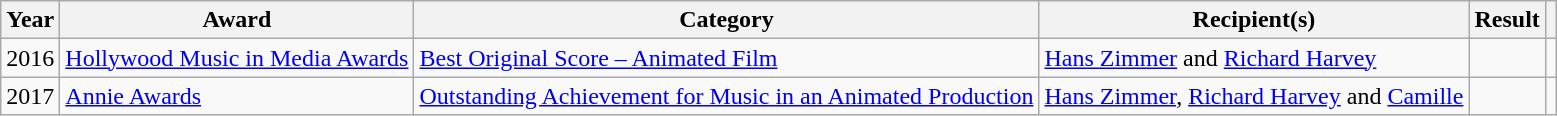<table class="wikitable">
<tr>
<th scope="col">Year</th>
<th scope="col">Award</th>
<th scope="col">Category</th>
<th scope="col">Recipient(s)</th>
<th scope="col">Result</th>
<th scope="col"></th>
</tr>
<tr>
<td>2016</td>
<td><a href='#'>Hollywood Music in Media Awards</a></td>
<td><a href='#'>Best Original Score – Animated Film</a></td>
<td><a href='#'>Hans Zimmer</a> and <a href='#'>Richard Harvey</a></td>
<td></td>
<td></td>
</tr>
<tr>
<td>2017</td>
<td><a href='#'>Annie Awards</a></td>
<td><a href='#'>Outstanding Achievement for Music in an Animated Production</a></td>
<td><a href='#'>Hans Zimmer</a>, <a href='#'>Richard Harvey</a> and <a href='#'>Camille</a></td>
<td></td>
<td></td>
</tr>
</table>
